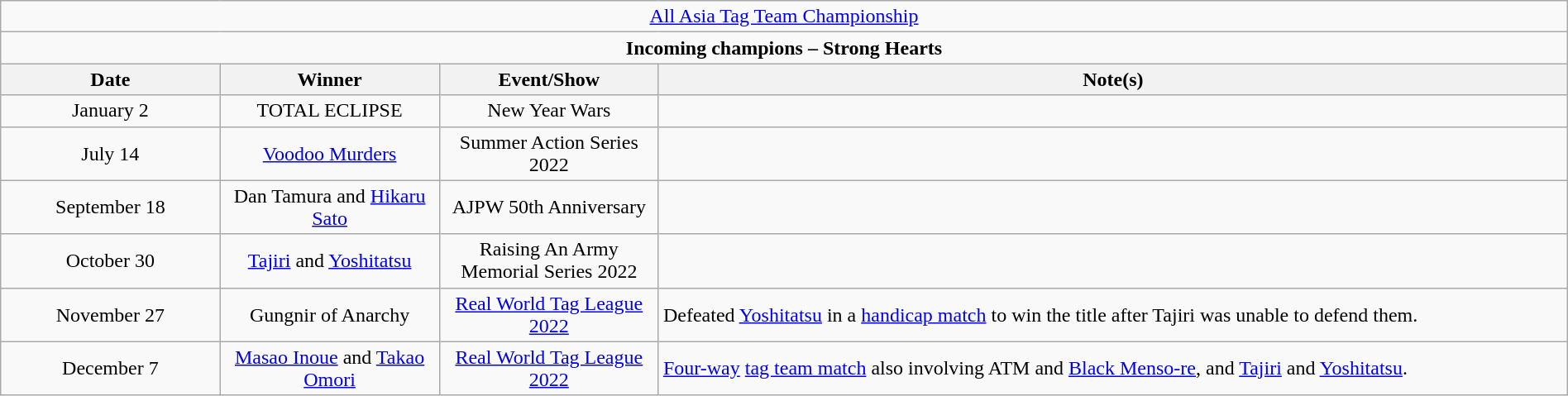<table class="wikitable" style="text-align:center; width:100%;">
<tr>
<td colspan="4" style="text-align: center;"><a href='#'>All Asia Tag Team Championship</a></td>
</tr>
<tr>
<td colspan="4" style="text-align: center;"><strong>Incoming champions – Strong Hearts </strong></td>
</tr>
<tr>
<th width=14%>Date</th>
<th width=14%>Winner</th>
<th width=14%>Event/Show</th>
<th width=58%>Note(s)</th>
</tr>
<tr>
<td>January 2</td>
<td>TOTAL ECLIPSE<br></td>
<td>New Year Wars<br></td>
<td></td>
</tr>
<tr>
<td>July 14</td>
<td><a href='#'>Voodoo Murders</a><br></td>
<td>Summer Action Series 2022<br></td>
<td></td>
</tr>
<tr>
<td>September 18</td>
<td>Dan Tamura and <a href='#'>Hikaru Sato</a></td>
<td>AJPW 50th Anniversary</td>
<td></td>
</tr>
<tr>
<td>October 30</td>
<td><a href='#'>Tajiri</a> and <a href='#'>Yoshitatsu</a></td>
<td>Raising An Army Memorial Series 2022<br></td>
<td></td>
</tr>
<tr>
<td>November 27</td>
<td>Gungnir of Anarchy<br></td>
<td><a href='#'>Real World Tag League 2022</a><br></td>
<td align=left>Defeated <a href='#'>Yoshitatsu</a> in a <a href='#'>handicap match</a> to win the title after Tajiri was unable to defend them.</td>
</tr>
<tr>
<td>December 7</td>
<td><a href='#'>Masao Inoue</a> and <a href='#'>Takao Omori</a></td>
<td><a href='#'>Real World Tag League 2022</a><br></td>
<td align=left><a href='#'>Four-way</a> <a href='#'>tag team match</a> also involving ATM and <a href='#'>Black Menso-re</a>, and <a href='#'>Tajiri</a> and <a href='#'>Yoshitatsu</a>.</td>
</tr>
</table>
